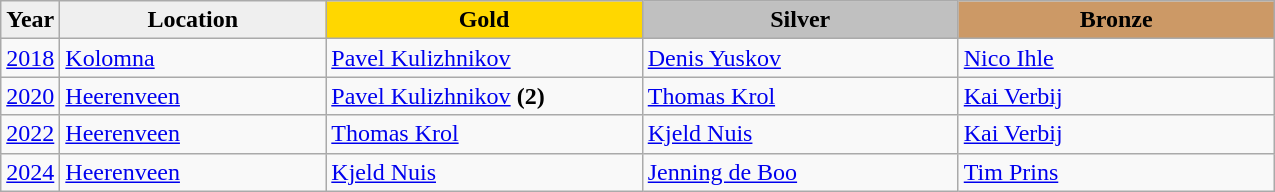<table class="wikitable sortable" style="width:850px;">
<tr>
<th style="width:4%; background:#efefef;">Year</th>
<th style="width:21%; background:#efefef;">Location</th>
<th style="width:25%; background:gold">Gold</th>
<th style="width:25%; background:silver">Silver</th>
<th style="width:25%; background:#CC9966">Bronze</th>
</tr>
<tr>
<td><a href='#'>2018</a></td>
<td><a href='#'>Kolomna</a></td>
<td> <a href='#'>Pavel Kulizhnikov</a></td>
<td> <a href='#'>Denis Yuskov</a></td>
<td> <a href='#'>Nico Ihle</a></td>
</tr>
<tr>
<td><a href='#'>2020</a></td>
<td><a href='#'>Heerenveen</a></td>
<td> <a href='#'>Pavel Kulizhnikov</a> <strong>(2)</strong></td>
<td> <a href='#'>Thomas Krol</a></td>
<td> <a href='#'>Kai Verbij</a></td>
</tr>
<tr>
<td><a href='#'>2022</a></td>
<td><a href='#'>Heerenveen</a></td>
<td> <a href='#'>Thomas Krol</a></td>
<td> <a href='#'>Kjeld Nuis</a></td>
<td> <a href='#'>Kai Verbij</a></td>
</tr>
<tr>
<td><a href='#'>2024</a></td>
<td><a href='#'>Heerenveen</a></td>
<td> <a href='#'>Kjeld Nuis</a></td>
<td> <a href='#'>Jenning de Boo</a></td>
<td> <a href='#'>Tim Prins</a></td>
</tr>
</table>
